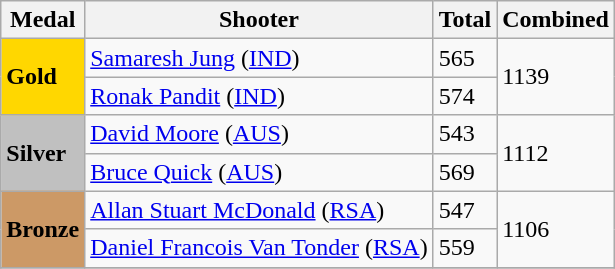<table class="wikitable">
<tr>
<th>Medal</th>
<th>Shooter</th>
<th>Total</th>
<th>Combined</th>
</tr>
<tr>
<td rowspan="2" bgcolor="gold"><strong>Gold</strong></td>
<td> <a href='#'>Samaresh Jung</a> (<a href='#'>IND</a>)</td>
<td>565</td>
<td rowspan="2">1139</td>
</tr>
<tr>
<td> <a href='#'>Ronak Pandit</a> (<a href='#'>IND</a>)</td>
<td>574</td>
</tr>
<tr>
<td rowspan="2" bgcolor="silver"><strong>Silver</strong></td>
<td> <a href='#'>David Moore</a> (<a href='#'>AUS</a>)</td>
<td>543</td>
<td rowspan="2">1112</td>
</tr>
<tr>
<td> <a href='#'>Bruce Quick</a> (<a href='#'>AUS</a>)</td>
<td>569</td>
</tr>
<tr>
<td rowspan="2" bgcolor="cc9966"><strong>Bronze</strong></td>
<td> <a href='#'>Allan Stuart McDonald</a> (<a href='#'>RSA</a>)</td>
<td>547</td>
<td rowspan="2">1106</td>
</tr>
<tr>
<td> <a href='#'>Daniel Francois Van Tonder</a> (<a href='#'>RSA</a>)</td>
<td>559</td>
</tr>
<tr>
</tr>
</table>
